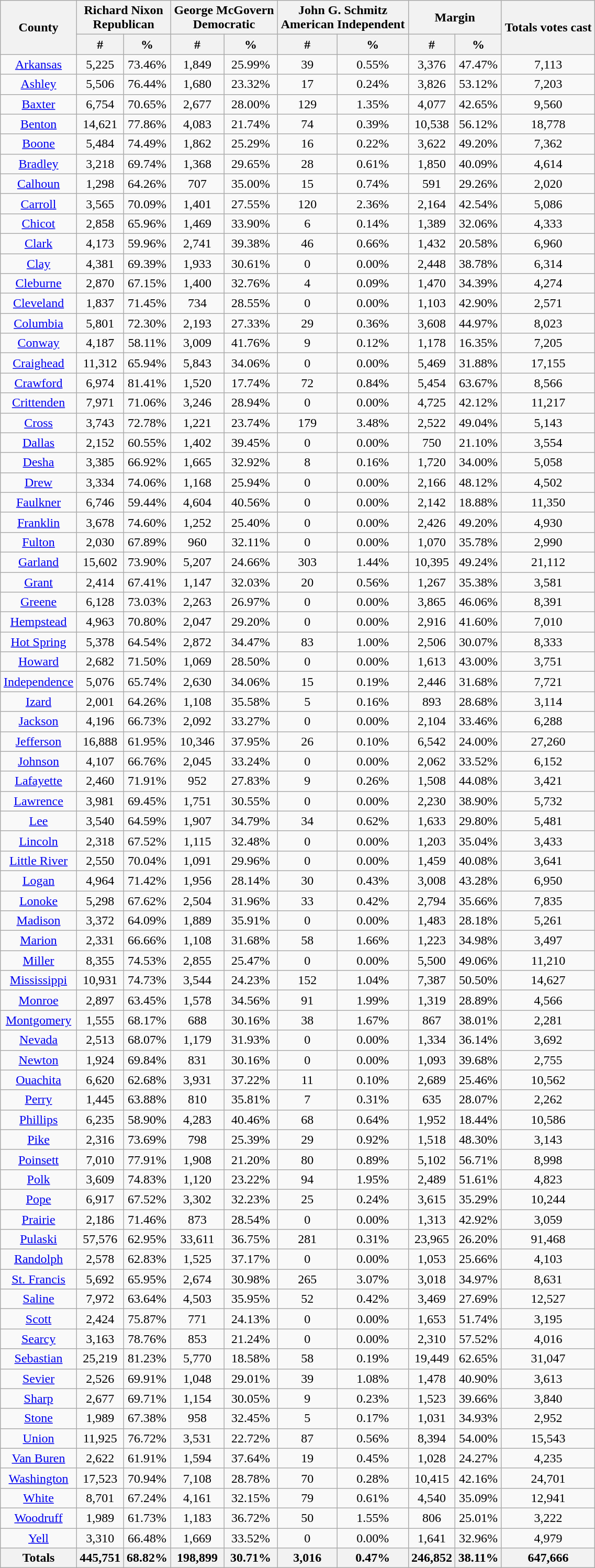<table width="60%" class="wikitable sortable">
<tr>
<th rowspan="2">County</th>
<th colspan="2">Richard Nixon<br>Republican</th>
<th colspan="2">George McGovern<br>Democratic</th>
<th colspan="2">John G. Schmitz<br>American Independent</th>
<th colspan="2">Margin</th>
<th rowspan="2">Totals votes cast</th>
</tr>
<tr>
<th style="text-align:center;" data-sort-type="number">#</th>
<th style="text-align:center;" data-sort-type="number">%</th>
<th style="text-align:center;" data-sort-type="number">#</th>
<th style="text-align:center;" data-sort-type="number">%</th>
<th style="text-align:center;" data-sort-type="number">#</th>
<th style="text-align:center;" data-sort-type="number">%</th>
<th style="text-align:center;" data-sort-type="number">#</th>
<th style="text-align:center;" data-sort-type="number">%</th>
</tr>
<tr style="text-align:center;">
<td><a href='#'>Arkansas</a></td>
<td>5,225</td>
<td>73.46%</td>
<td>1,849</td>
<td>25.99%</td>
<td>39</td>
<td>0.55%</td>
<td>3,376</td>
<td>47.47%</td>
<td>7,113</td>
</tr>
<tr style="text-align:center;">
<td><a href='#'>Ashley</a></td>
<td>5,506</td>
<td>76.44%</td>
<td>1,680</td>
<td>23.32%</td>
<td>17</td>
<td>0.24%</td>
<td>3,826</td>
<td>53.12%</td>
<td>7,203</td>
</tr>
<tr style="text-align:center;">
<td><a href='#'>Baxter</a></td>
<td>6,754</td>
<td>70.65%</td>
<td>2,677</td>
<td>28.00%</td>
<td>129</td>
<td>1.35%</td>
<td>4,077</td>
<td>42.65%</td>
<td>9,560</td>
</tr>
<tr style="text-align:center;">
<td><a href='#'>Benton</a></td>
<td>14,621</td>
<td>77.86%</td>
<td>4,083</td>
<td>21.74%</td>
<td>74</td>
<td>0.39%</td>
<td>10,538</td>
<td>56.12%</td>
<td>18,778</td>
</tr>
<tr style="text-align:center;">
<td><a href='#'>Boone</a></td>
<td>5,484</td>
<td>74.49%</td>
<td>1,862</td>
<td>25.29%</td>
<td>16</td>
<td>0.22%</td>
<td>3,622</td>
<td>49.20%</td>
<td>7,362</td>
</tr>
<tr style="text-align:center;">
<td><a href='#'>Bradley</a></td>
<td>3,218</td>
<td>69.74%</td>
<td>1,368</td>
<td>29.65%</td>
<td>28</td>
<td>0.61%</td>
<td>1,850</td>
<td>40.09%</td>
<td>4,614</td>
</tr>
<tr style="text-align:center;">
<td><a href='#'>Calhoun</a></td>
<td>1,298</td>
<td>64.26%</td>
<td>707</td>
<td>35.00%</td>
<td>15</td>
<td>0.74%</td>
<td>591</td>
<td>29.26%</td>
<td>2,020</td>
</tr>
<tr style="text-align:center;">
<td><a href='#'>Carroll</a></td>
<td>3,565</td>
<td>70.09%</td>
<td>1,401</td>
<td>27.55%</td>
<td>120</td>
<td>2.36%</td>
<td>2,164</td>
<td>42.54%</td>
<td>5,086</td>
</tr>
<tr style="text-align:center;">
<td><a href='#'>Chicot</a></td>
<td>2,858</td>
<td>65.96%</td>
<td>1,469</td>
<td>33.90%</td>
<td>6</td>
<td>0.14%</td>
<td>1,389</td>
<td>32.06%</td>
<td>4,333</td>
</tr>
<tr style="text-align:center;">
<td><a href='#'>Clark</a></td>
<td>4,173</td>
<td>59.96%</td>
<td>2,741</td>
<td>39.38%</td>
<td>46</td>
<td>0.66%</td>
<td>1,432</td>
<td>20.58%</td>
<td>6,960</td>
</tr>
<tr style="text-align:center;">
<td><a href='#'>Clay</a></td>
<td>4,381</td>
<td>69.39%</td>
<td>1,933</td>
<td>30.61%</td>
<td>0</td>
<td>0.00%</td>
<td>2,448</td>
<td>38.78%</td>
<td>6,314</td>
</tr>
<tr style="text-align:center;">
<td><a href='#'>Cleburne</a></td>
<td>2,870</td>
<td>67.15%</td>
<td>1,400</td>
<td>32.76%</td>
<td>4</td>
<td>0.09%</td>
<td>1,470</td>
<td>34.39%</td>
<td>4,274</td>
</tr>
<tr style="text-align:center;">
<td><a href='#'>Cleveland</a></td>
<td>1,837</td>
<td>71.45%</td>
<td>734</td>
<td>28.55%</td>
<td>0</td>
<td>0.00%</td>
<td>1,103</td>
<td>42.90%</td>
<td>2,571</td>
</tr>
<tr style="text-align:center;">
<td><a href='#'>Columbia</a></td>
<td>5,801</td>
<td>72.30%</td>
<td>2,193</td>
<td>27.33%</td>
<td>29</td>
<td>0.36%</td>
<td>3,608</td>
<td>44.97%</td>
<td>8,023</td>
</tr>
<tr style="text-align:center;">
<td><a href='#'>Conway</a></td>
<td>4,187</td>
<td>58.11%</td>
<td>3,009</td>
<td>41.76%</td>
<td>9</td>
<td>0.12%</td>
<td>1,178</td>
<td>16.35%</td>
<td>7,205</td>
</tr>
<tr style="text-align:center;">
<td><a href='#'>Craighead</a></td>
<td>11,312</td>
<td>65.94%</td>
<td>5,843</td>
<td>34.06%</td>
<td>0</td>
<td>0.00%</td>
<td>5,469</td>
<td>31.88%</td>
<td>17,155</td>
</tr>
<tr style="text-align:center;">
<td><a href='#'>Crawford</a></td>
<td>6,974</td>
<td>81.41%</td>
<td>1,520</td>
<td>17.74%</td>
<td>72</td>
<td>0.84%</td>
<td>5,454</td>
<td>63.67%</td>
<td>8,566</td>
</tr>
<tr style="text-align:center;">
<td><a href='#'>Crittenden</a></td>
<td>7,971</td>
<td>71.06%</td>
<td>3,246</td>
<td>28.94%</td>
<td>0</td>
<td>0.00%</td>
<td>4,725</td>
<td>42.12%</td>
<td>11,217</td>
</tr>
<tr style="text-align:center;">
<td><a href='#'>Cross</a></td>
<td>3,743</td>
<td>72.78%</td>
<td>1,221</td>
<td>23.74%</td>
<td>179</td>
<td>3.48%</td>
<td>2,522</td>
<td>49.04%</td>
<td>5,143</td>
</tr>
<tr style="text-align:center;">
<td><a href='#'>Dallas</a></td>
<td>2,152</td>
<td>60.55%</td>
<td>1,402</td>
<td>39.45%</td>
<td>0</td>
<td>0.00%</td>
<td>750</td>
<td>21.10%</td>
<td>3,554</td>
</tr>
<tr style="text-align:center;">
<td><a href='#'>Desha</a></td>
<td>3,385</td>
<td>66.92%</td>
<td>1,665</td>
<td>32.92%</td>
<td>8</td>
<td>0.16%</td>
<td>1,720</td>
<td>34.00%</td>
<td>5,058</td>
</tr>
<tr style="text-align:center;">
<td><a href='#'>Drew</a></td>
<td>3,334</td>
<td>74.06%</td>
<td>1,168</td>
<td>25.94%</td>
<td>0</td>
<td>0.00%</td>
<td>2,166</td>
<td>48.12%</td>
<td>4,502</td>
</tr>
<tr style="text-align:center;">
<td><a href='#'>Faulkner</a></td>
<td>6,746</td>
<td>59.44%</td>
<td>4,604</td>
<td>40.56%</td>
<td>0</td>
<td>0.00%</td>
<td>2,142</td>
<td>18.88%</td>
<td>11,350</td>
</tr>
<tr style="text-align:center;">
<td><a href='#'>Franklin</a></td>
<td>3,678</td>
<td>74.60%</td>
<td>1,252</td>
<td>25.40%</td>
<td>0</td>
<td>0.00%</td>
<td>2,426</td>
<td>49.20%</td>
<td>4,930</td>
</tr>
<tr style="text-align:center;">
<td><a href='#'>Fulton</a></td>
<td>2,030</td>
<td>67.89%</td>
<td>960</td>
<td>32.11%</td>
<td>0</td>
<td>0.00%</td>
<td>1,070</td>
<td>35.78%</td>
<td>2,990</td>
</tr>
<tr style="text-align:center;">
<td><a href='#'>Garland</a></td>
<td>15,602</td>
<td>73.90%</td>
<td>5,207</td>
<td>24.66%</td>
<td>303</td>
<td>1.44%</td>
<td>10,395</td>
<td>49.24%</td>
<td>21,112</td>
</tr>
<tr style="text-align:center;">
<td><a href='#'>Grant</a></td>
<td>2,414</td>
<td>67.41%</td>
<td>1,147</td>
<td>32.03%</td>
<td>20</td>
<td>0.56%</td>
<td>1,267</td>
<td>35.38%</td>
<td>3,581</td>
</tr>
<tr style="text-align:center;">
<td><a href='#'>Greene</a></td>
<td>6,128</td>
<td>73.03%</td>
<td>2,263</td>
<td>26.97%</td>
<td>0</td>
<td>0.00%</td>
<td>3,865</td>
<td>46.06%</td>
<td>8,391</td>
</tr>
<tr style="text-align:center;">
<td><a href='#'>Hempstead</a></td>
<td>4,963</td>
<td>70.80%</td>
<td>2,047</td>
<td>29.20%</td>
<td>0</td>
<td>0.00%</td>
<td>2,916</td>
<td>41.60%</td>
<td>7,010</td>
</tr>
<tr style="text-align:center;">
<td><a href='#'>Hot Spring</a></td>
<td>5,378</td>
<td>64.54%</td>
<td>2,872</td>
<td>34.47%</td>
<td>83</td>
<td>1.00%</td>
<td>2,506</td>
<td>30.07%</td>
<td>8,333</td>
</tr>
<tr style="text-align:center;">
<td><a href='#'>Howard</a></td>
<td>2,682</td>
<td>71.50%</td>
<td>1,069</td>
<td>28.50%</td>
<td>0</td>
<td>0.00%</td>
<td>1,613</td>
<td>43.00%</td>
<td>3,751</td>
</tr>
<tr style="text-align:center;">
<td><a href='#'>Independence</a></td>
<td>5,076</td>
<td>65.74%</td>
<td>2,630</td>
<td>34.06%</td>
<td>15</td>
<td>0.19%</td>
<td>2,446</td>
<td>31.68%</td>
<td>7,721</td>
</tr>
<tr style="text-align:center;">
<td><a href='#'>Izard</a></td>
<td>2,001</td>
<td>64.26%</td>
<td>1,108</td>
<td>35.58%</td>
<td>5</td>
<td>0.16%</td>
<td>893</td>
<td>28.68%</td>
<td>3,114</td>
</tr>
<tr style="text-align:center;">
<td><a href='#'>Jackson</a></td>
<td>4,196</td>
<td>66.73%</td>
<td>2,092</td>
<td>33.27%</td>
<td>0</td>
<td>0.00%</td>
<td>2,104</td>
<td>33.46%</td>
<td>6,288</td>
</tr>
<tr style="text-align:center;">
<td><a href='#'>Jefferson</a></td>
<td>16,888</td>
<td>61.95%</td>
<td>10,346</td>
<td>37.95%</td>
<td>26</td>
<td>0.10%</td>
<td>6,542</td>
<td>24.00%</td>
<td>27,260</td>
</tr>
<tr style="text-align:center;">
<td><a href='#'>Johnson</a></td>
<td>4,107</td>
<td>66.76%</td>
<td>2,045</td>
<td>33.24%</td>
<td>0</td>
<td>0.00%</td>
<td>2,062</td>
<td>33.52%</td>
<td>6,152</td>
</tr>
<tr style="text-align:center;">
<td><a href='#'>Lafayette</a></td>
<td>2,460</td>
<td>71.91%</td>
<td>952</td>
<td>27.83%</td>
<td>9</td>
<td>0.26%</td>
<td>1,508</td>
<td>44.08%</td>
<td>3,421</td>
</tr>
<tr style="text-align:center;">
<td><a href='#'>Lawrence</a></td>
<td>3,981</td>
<td>69.45%</td>
<td>1,751</td>
<td>30.55%</td>
<td>0</td>
<td>0.00%</td>
<td>2,230</td>
<td>38.90%</td>
<td>5,732</td>
</tr>
<tr style="text-align:center;">
<td><a href='#'>Lee</a></td>
<td>3,540</td>
<td>64.59%</td>
<td>1,907</td>
<td>34.79%</td>
<td>34</td>
<td>0.62%</td>
<td>1,633</td>
<td>29.80%</td>
<td>5,481</td>
</tr>
<tr style="text-align:center;">
<td><a href='#'>Lincoln</a></td>
<td>2,318</td>
<td>67.52%</td>
<td>1,115</td>
<td>32.48%</td>
<td>0</td>
<td>0.00%</td>
<td>1,203</td>
<td>35.04%</td>
<td>3,433</td>
</tr>
<tr style="text-align:center;">
<td><a href='#'>Little River</a></td>
<td>2,550</td>
<td>70.04%</td>
<td>1,091</td>
<td>29.96%</td>
<td>0</td>
<td>0.00%</td>
<td>1,459</td>
<td>40.08%</td>
<td>3,641</td>
</tr>
<tr style="text-align:center;">
<td><a href='#'>Logan</a></td>
<td>4,964</td>
<td>71.42%</td>
<td>1,956</td>
<td>28.14%</td>
<td>30</td>
<td>0.43%</td>
<td>3,008</td>
<td>43.28%</td>
<td>6,950</td>
</tr>
<tr style="text-align:center;">
<td><a href='#'>Lonoke</a></td>
<td>5,298</td>
<td>67.62%</td>
<td>2,504</td>
<td>31.96%</td>
<td>33</td>
<td>0.42%</td>
<td>2,794</td>
<td>35.66%</td>
<td>7,835</td>
</tr>
<tr style="text-align:center;">
<td><a href='#'>Madison</a></td>
<td>3,372</td>
<td>64.09%</td>
<td>1,889</td>
<td>35.91%</td>
<td>0</td>
<td>0.00%</td>
<td>1,483</td>
<td>28.18%</td>
<td>5,261</td>
</tr>
<tr style="text-align:center;">
<td><a href='#'>Marion</a></td>
<td>2,331</td>
<td>66.66%</td>
<td>1,108</td>
<td>31.68%</td>
<td>58</td>
<td>1.66%</td>
<td>1,223</td>
<td>34.98%</td>
<td>3,497</td>
</tr>
<tr style="text-align:center;">
<td><a href='#'>Miller</a></td>
<td>8,355</td>
<td>74.53%</td>
<td>2,855</td>
<td>25.47%</td>
<td>0</td>
<td>0.00%</td>
<td>5,500</td>
<td>49.06%</td>
<td>11,210</td>
</tr>
<tr style="text-align:center;">
<td><a href='#'>Mississippi</a></td>
<td>10,931</td>
<td>74.73%</td>
<td>3,544</td>
<td>24.23%</td>
<td>152</td>
<td>1.04%</td>
<td>7,387</td>
<td>50.50%</td>
<td>14,627</td>
</tr>
<tr style="text-align:center;">
<td><a href='#'>Monroe</a></td>
<td>2,897</td>
<td>63.45%</td>
<td>1,578</td>
<td>34.56%</td>
<td>91</td>
<td>1.99%</td>
<td>1,319</td>
<td>28.89%</td>
<td>4,566</td>
</tr>
<tr style="text-align:center;">
<td><a href='#'>Montgomery</a></td>
<td>1,555</td>
<td>68.17%</td>
<td>688</td>
<td>30.16%</td>
<td>38</td>
<td>1.67%</td>
<td>867</td>
<td>38.01%</td>
<td>2,281</td>
</tr>
<tr style="text-align:center;">
<td><a href='#'>Nevada</a></td>
<td>2,513</td>
<td>68.07%</td>
<td>1,179</td>
<td>31.93%</td>
<td>0</td>
<td>0.00%</td>
<td>1,334</td>
<td>36.14%</td>
<td>3,692</td>
</tr>
<tr style="text-align:center;">
<td><a href='#'>Newton</a></td>
<td>1,924</td>
<td>69.84%</td>
<td>831</td>
<td>30.16%</td>
<td>0</td>
<td>0.00%</td>
<td>1,093</td>
<td>39.68%</td>
<td>2,755</td>
</tr>
<tr style="text-align:center;">
<td><a href='#'>Ouachita</a></td>
<td>6,620</td>
<td>62.68%</td>
<td>3,931</td>
<td>37.22%</td>
<td>11</td>
<td>0.10%</td>
<td>2,689</td>
<td>25.46%</td>
<td>10,562</td>
</tr>
<tr style="text-align:center;">
<td><a href='#'>Perry</a></td>
<td>1,445</td>
<td>63.88%</td>
<td>810</td>
<td>35.81%</td>
<td>7</td>
<td>0.31%</td>
<td>635</td>
<td>28.07%</td>
<td>2,262</td>
</tr>
<tr style="text-align:center;">
<td><a href='#'>Phillips</a></td>
<td>6,235</td>
<td>58.90%</td>
<td>4,283</td>
<td>40.46%</td>
<td>68</td>
<td>0.64%</td>
<td>1,952</td>
<td>18.44%</td>
<td>10,586</td>
</tr>
<tr style="text-align:center;">
<td><a href='#'>Pike</a></td>
<td>2,316</td>
<td>73.69%</td>
<td>798</td>
<td>25.39%</td>
<td>29</td>
<td>0.92%</td>
<td>1,518</td>
<td>48.30%</td>
<td>3,143</td>
</tr>
<tr style="text-align:center;">
<td><a href='#'>Poinsett</a></td>
<td>7,010</td>
<td>77.91%</td>
<td>1,908</td>
<td>21.20%</td>
<td>80</td>
<td>0.89%</td>
<td>5,102</td>
<td>56.71%</td>
<td>8,998</td>
</tr>
<tr style="text-align:center;">
<td><a href='#'>Polk</a></td>
<td>3,609</td>
<td>74.83%</td>
<td>1,120</td>
<td>23.22%</td>
<td>94</td>
<td>1.95%</td>
<td>2,489</td>
<td>51.61%</td>
<td>4,823</td>
</tr>
<tr style="text-align:center;">
<td><a href='#'>Pope</a></td>
<td>6,917</td>
<td>67.52%</td>
<td>3,302</td>
<td>32.23%</td>
<td>25</td>
<td>0.24%</td>
<td>3,615</td>
<td>35.29%</td>
<td>10,244</td>
</tr>
<tr style="text-align:center;">
<td><a href='#'>Prairie</a></td>
<td>2,186</td>
<td>71.46%</td>
<td>873</td>
<td>28.54%</td>
<td>0</td>
<td>0.00%</td>
<td>1,313</td>
<td>42.92%</td>
<td>3,059</td>
</tr>
<tr style="text-align:center;">
<td><a href='#'>Pulaski</a></td>
<td>57,576</td>
<td>62.95%</td>
<td>33,611</td>
<td>36.75%</td>
<td>281</td>
<td>0.31%</td>
<td>23,965</td>
<td>26.20%</td>
<td>91,468</td>
</tr>
<tr style="text-align:center;">
<td><a href='#'>Randolph</a></td>
<td>2,578</td>
<td>62.83%</td>
<td>1,525</td>
<td>37.17%</td>
<td>0</td>
<td>0.00%</td>
<td>1,053</td>
<td>25.66%</td>
<td>4,103</td>
</tr>
<tr style="text-align:center;">
<td><a href='#'>St. Francis</a></td>
<td>5,692</td>
<td>65.95%</td>
<td>2,674</td>
<td>30.98%</td>
<td>265</td>
<td>3.07%</td>
<td>3,018</td>
<td>34.97%</td>
<td>8,631</td>
</tr>
<tr style="text-align:center;">
<td><a href='#'>Saline</a></td>
<td>7,972</td>
<td>63.64%</td>
<td>4,503</td>
<td>35.95%</td>
<td>52</td>
<td>0.42%</td>
<td>3,469</td>
<td>27.69%</td>
<td>12,527</td>
</tr>
<tr style="text-align:center;">
<td><a href='#'>Scott</a></td>
<td>2,424</td>
<td>75.87%</td>
<td>771</td>
<td>24.13%</td>
<td>0</td>
<td>0.00%</td>
<td>1,653</td>
<td>51.74%</td>
<td>3,195</td>
</tr>
<tr style="text-align:center;">
<td><a href='#'>Searcy</a></td>
<td>3,163</td>
<td>78.76%</td>
<td>853</td>
<td>21.24%</td>
<td>0</td>
<td>0.00%</td>
<td>2,310</td>
<td>57.52%</td>
<td>4,016</td>
</tr>
<tr style="text-align:center;">
<td><a href='#'>Sebastian</a></td>
<td>25,219</td>
<td>81.23%</td>
<td>5,770</td>
<td>18.58%</td>
<td>58</td>
<td>0.19%</td>
<td>19,449</td>
<td>62.65%</td>
<td>31,047</td>
</tr>
<tr style="text-align:center;">
<td><a href='#'>Sevier</a></td>
<td>2,526</td>
<td>69.91%</td>
<td>1,048</td>
<td>29.01%</td>
<td>39</td>
<td>1.08%</td>
<td>1,478</td>
<td>40.90%</td>
<td>3,613</td>
</tr>
<tr style="text-align:center;">
<td><a href='#'>Sharp</a></td>
<td>2,677</td>
<td>69.71%</td>
<td>1,154</td>
<td>30.05%</td>
<td>9</td>
<td>0.23%</td>
<td>1,523</td>
<td>39.66%</td>
<td>3,840</td>
</tr>
<tr style="text-align:center;">
<td><a href='#'>Stone</a></td>
<td>1,989</td>
<td>67.38%</td>
<td>958</td>
<td>32.45%</td>
<td>5</td>
<td>0.17%</td>
<td>1,031</td>
<td>34.93%</td>
<td>2,952</td>
</tr>
<tr style="text-align:center;">
<td><a href='#'>Union</a></td>
<td>11,925</td>
<td>76.72%</td>
<td>3,531</td>
<td>22.72%</td>
<td>87</td>
<td>0.56%</td>
<td>8,394</td>
<td>54.00%</td>
<td>15,543</td>
</tr>
<tr style="text-align:center;">
<td><a href='#'>Van Buren</a></td>
<td>2,622</td>
<td>61.91%</td>
<td>1,594</td>
<td>37.64%</td>
<td>19</td>
<td>0.45%</td>
<td>1,028</td>
<td>24.27%</td>
<td>4,235</td>
</tr>
<tr style="text-align:center;">
<td><a href='#'>Washington</a></td>
<td>17,523</td>
<td>70.94%</td>
<td>7,108</td>
<td>28.78%</td>
<td>70</td>
<td>0.28%</td>
<td>10,415</td>
<td>42.16%</td>
<td>24,701</td>
</tr>
<tr style="text-align:center;">
<td><a href='#'>White</a></td>
<td>8,701</td>
<td>67.24%</td>
<td>4,161</td>
<td>32.15%</td>
<td>79</td>
<td>0.61%</td>
<td>4,540</td>
<td>35.09%</td>
<td>12,941</td>
</tr>
<tr style="text-align:center;">
<td><a href='#'>Woodruff</a></td>
<td>1,989</td>
<td>61.73%</td>
<td>1,183</td>
<td>36.72%</td>
<td>50</td>
<td>1.55%</td>
<td>806</td>
<td>25.01%</td>
<td>3,222</td>
</tr>
<tr style="text-align:center;">
<td><a href='#'>Yell</a></td>
<td>3,310</td>
<td>66.48%</td>
<td>1,669</td>
<td>33.52%</td>
<td>0</td>
<td>0.00%</td>
<td>1,641</td>
<td>32.96%</td>
<td>4,979</td>
</tr>
<tr style="text-align:center;">
<th>Totals</th>
<th>445,751</th>
<th>68.82%</th>
<th>198,899</th>
<th>30.71%</th>
<th>3,016</th>
<th>0.47%</th>
<th>246,852</th>
<th>38.11%</th>
<th>647,666</th>
</tr>
</table>
